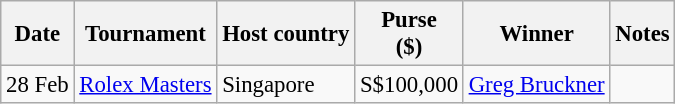<table class="wikitable" style="font-size:95%">
<tr>
<th>Date</th>
<th>Tournament</th>
<th>Host country</th>
<th>Purse<br>($)</th>
<th>Winner</th>
<th>Notes</th>
</tr>
<tr>
<td>28 Feb</td>
<td><a href='#'>Rolex Masters</a></td>
<td>Singapore</td>
<td align=right>S$100,000</td>
<td> <a href='#'>Greg Bruckner</a></td>
<td></td>
</tr>
</table>
